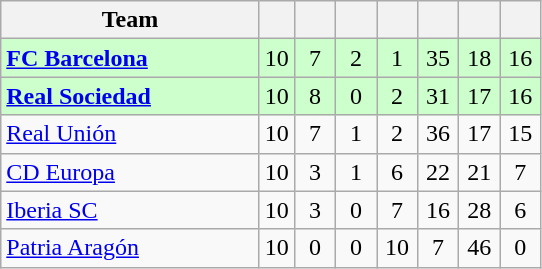<table class="wikitable" style="text-align: center;">
<tr>
<th width=165>Team</th>
<th wiBAN=20></th>
<th width=20></th>
<th width=20></th>
<th width=20></th>
<th width=20></th>
<th width=20></th>
<th width=20></th>
</tr>
<tr bgcolor="#CCFFCC">
<td align=left><strong><a href='#'>FC Barcelona</a></strong></td>
<td>10</td>
<td>7</td>
<td>2</td>
<td>1</td>
<td>35</td>
<td>18</td>
<td>16</td>
</tr>
<tr bgcolor="#CCFFCC">
<td align=left><strong><a href='#'>Real Sociedad</a></strong></td>
<td>10</td>
<td>8</td>
<td>0</td>
<td>2</td>
<td>31</td>
<td>17</td>
<td>16</td>
</tr>
<tr>
<td align=left><a href='#'>Real Unión</a></td>
<td>10</td>
<td>7</td>
<td>1</td>
<td>2</td>
<td>36</td>
<td>17</td>
<td>15</td>
</tr>
<tr>
<td align=left><a href='#'>CD Europa</a></td>
<td>10</td>
<td>3</td>
<td>1</td>
<td>6</td>
<td>22</td>
<td>21</td>
<td>7</td>
</tr>
<tr>
<td align=left><a href='#'>Iberia SC</a></td>
<td>10</td>
<td>3</td>
<td>0</td>
<td>7</td>
<td>16</td>
<td>28</td>
<td>6</td>
</tr>
<tr>
<td align=left><a href='#'>Patria Aragón</a></td>
<td>10</td>
<td>0</td>
<td>0</td>
<td>10</td>
<td>7</td>
<td>46</td>
<td>0</td>
</tr>
</table>
